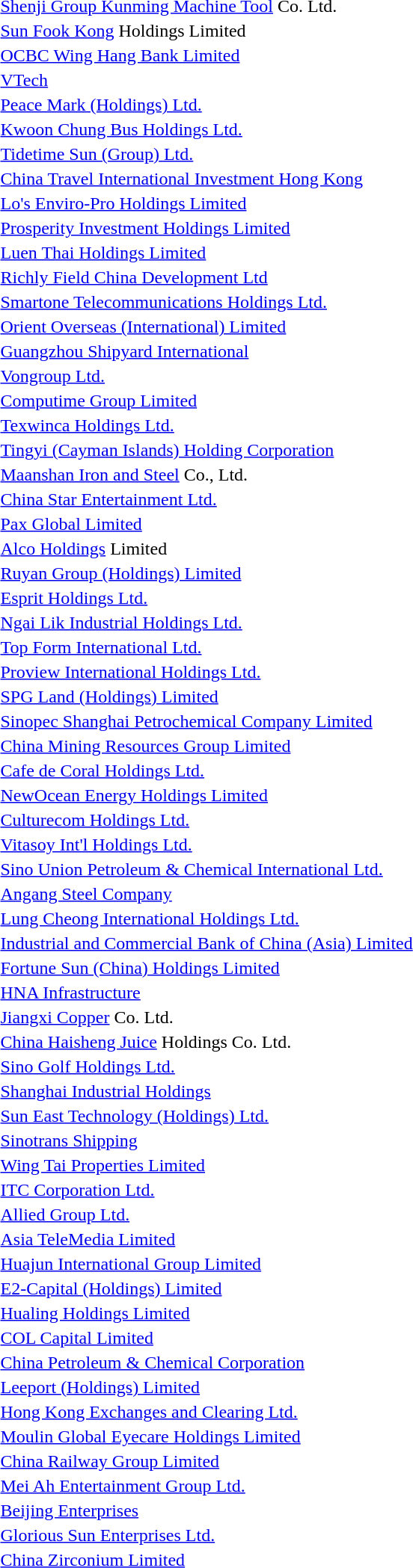<table>
<tr>
<td> <a href='#'>Shenji Group Kunming Machine Tool</a> Co. Ltd.</td>
</tr>
<tr>
<td> <a href='#'>Sun Fook Kong</a> Holdings Limited</td>
</tr>
<tr>
<td> <a href='#'>OCBC Wing Hang Bank Limited</a></td>
</tr>
<tr>
<td> <a href='#'>VTech</a></td>
</tr>
<tr>
<td> <a href='#'>Peace Mark (Holdings) Ltd.</a></td>
</tr>
<tr>
<td> <a href='#'>Kwoon Chung Bus Holdings Ltd.</a></td>
</tr>
<tr>
<td> <a href='#'>Tidetime Sun (Group) Ltd.</a></td>
</tr>
<tr>
<td> <a href='#'>China Travel International Investment Hong Kong</a></td>
</tr>
<tr>
<td> <a href='#'>Lo's Enviro-Pro Holdings Limited</a></td>
</tr>
<tr>
<td> <a href='#'>Prosperity Investment Holdings Limited</a></td>
</tr>
<tr>
<td> <a href='#'>Luen Thai Holdings Limited</a></td>
</tr>
<tr>
<td> <a href='#'>Richly Field China Development Ltd</a></td>
</tr>
<tr>
<td> <a href='#'>Smartone Telecommunications Holdings Ltd.</a></td>
</tr>
<tr>
<td> <a href='#'>Orient Overseas (International) Limited</a></td>
</tr>
<tr>
<td> <a href='#'>Guangzhou Shipyard International</a></td>
</tr>
<tr>
<td> <a href='#'>Vongroup Ltd.</a></td>
</tr>
<tr>
<td> <a href='#'>Computime Group Limited</a></td>
</tr>
<tr>
<td> <a href='#'>Texwinca Holdings Ltd.</a></td>
</tr>
<tr>
<td> <a href='#'>Tingyi (Cayman Islands) Holding Corporation</a></td>
</tr>
<tr>
<td> <a href='#'>Maanshan Iron and Steel</a> Co., Ltd.</td>
</tr>
<tr>
<td> <a href='#'>China Star Entertainment Ltd.</a></td>
</tr>
<tr>
<td> <a href='#'>Pax Global Limited</a></td>
</tr>
<tr>
<td> <a href='#'>Alco Holdings</a> Limited</td>
</tr>
<tr>
<td> <a href='#'>Ruyan Group (Holdings) Limited</a></td>
</tr>
<tr>
<td> <a href='#'>Esprit Holdings Ltd.</a></td>
</tr>
<tr>
<td> <a href='#'>Ngai Lik Industrial Holdings Ltd.</a></td>
</tr>
<tr>
<td> <a href='#'>Top Form International Ltd.</a></td>
</tr>
<tr>
<td> <a href='#'>Proview International Holdings Ltd.</a></td>
</tr>
<tr>
<td> <a href='#'>SPG Land (Holdings) Limited</a></td>
</tr>
<tr>
<td> <a href='#'>Sinopec Shanghai Petrochemical Company Limited</a></td>
</tr>
<tr>
<td> <a href='#'>China Mining Resources Group Limited</a></td>
</tr>
<tr>
<td> <a href='#'>Cafe de Coral Holdings Ltd.</a></td>
</tr>
<tr>
<td> <a href='#'>NewOcean Energy Holdings Limited</a></td>
</tr>
<tr>
<td> <a href='#'>Culturecom Holdings Ltd.</a></td>
</tr>
<tr>
<td> <a href='#'>Vitasoy Int'l Holdings Ltd.</a></td>
</tr>
<tr>
<td> <a href='#'>Sino Union Petroleum & Chemical International Ltd.</a></td>
</tr>
<tr>
<td> <a href='#'>Angang Steel Company</a></td>
</tr>
<tr>
<td> <a href='#'>Lung Cheong International Holdings Ltd.</a></td>
</tr>
<tr>
<td> <a href='#'>Industrial and Commercial Bank of China (Asia) Limited</a></td>
</tr>
<tr>
<td> <a href='#'>Fortune Sun (China) Holdings Limited</a></td>
</tr>
<tr>
<td> <a href='#'>HNA Infrastructure</a></td>
</tr>
<tr>
<td> <a href='#'>Jiangxi Copper</a> Co. Ltd.</td>
</tr>
<tr>
<td> <a href='#'>China Haisheng Juice</a> Holdings Co. Ltd.</td>
</tr>
<tr>
<td> <a href='#'>Sino Golf Holdings Ltd.</a></td>
</tr>
<tr>
<td> <a href='#'>Shanghai Industrial Holdings</a></td>
</tr>
<tr>
<td> <a href='#'>Sun East Technology (Holdings) Ltd.</a></td>
</tr>
<tr>
<td> <a href='#'>Sinotrans Shipping</a></td>
</tr>
<tr>
<td> <a href='#'>Wing Tai Properties Limited</a></td>
</tr>
<tr>
<td> <a href='#'>ITC Corporation Ltd.</a></td>
</tr>
<tr>
<td> <a href='#'>Allied Group Ltd.</a></td>
</tr>
<tr>
<td> <a href='#'>Asia TeleMedia Limited</a></td>
</tr>
<tr>
<td> <a href='#'>Huajun International Group Limited</a></td>
</tr>
<tr>
<td> <a href='#'>E2-Capital (Holdings) Limited</a></td>
</tr>
<tr>
<td> <a href='#'>Hualing Holdings Limited</a></td>
</tr>
<tr>
<td> <a href='#'>COL Capital Limited</a></td>
</tr>
<tr>
<td> <a href='#'>China Petroleum & Chemical Corporation</a></td>
</tr>
<tr>
<td> <a href='#'>Leeport (Holdings) Limited</a></td>
</tr>
<tr>
<td> <a href='#'>Hong Kong Exchanges and Clearing Ltd.</a></td>
</tr>
<tr>
<td> <a href='#'>Moulin Global Eyecare Holdings Limited</a></td>
</tr>
<tr>
<td> <a href='#'>China Railway Group Limited</a></td>
</tr>
<tr>
<td> <a href='#'>Mei Ah Entertainment Group Ltd.</a></td>
</tr>
<tr>
<td> <a href='#'>Beijing Enterprises</a></td>
</tr>
<tr>
<td> <a href='#'>Glorious Sun Enterprises Ltd.</a></td>
</tr>
<tr>
<td> <a href='#'>China Zirconium Limited</a></td>
</tr>
</table>
